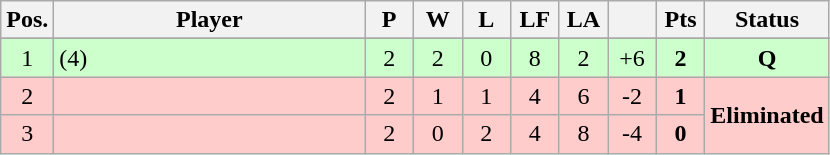<table class="wikitable" style="text-align:center; margin: 1em auto 1em auto, align:left">
<tr>
<th width=25>Pos.</th>
<th width=200>Player</th>
<th width=25>P</th>
<th width=25>W</th>
<th width=25>L</th>
<th width=25>LF</th>
<th width=25>LA</th>
<th width=25></th>
<th width=25>Pts</th>
<th width=75>Status</th>
</tr>
<tr>
</tr>
<tr style="background:#CCFFCC;">
<td>1</td>
<td align=left> (4)</td>
<td>2</td>
<td>2</td>
<td>0</td>
<td>8</td>
<td>2</td>
<td>+6</td>
<td><strong>2</strong></td>
<td><strong>Q</strong></td>
</tr>
<tr style="background:#FFCCCC;">
<td>2</td>
<td align=left></td>
<td>2</td>
<td>1</td>
<td>1</td>
<td>4</td>
<td>6</td>
<td>-2</td>
<td><strong>1</strong></td>
<td rowspan=2><strong>Eliminated</strong></td>
</tr>
<tr style="background:#FFCCCC;">
<td>3</td>
<td align=left></td>
<td>2</td>
<td>0</td>
<td>2</td>
<td>4</td>
<td>8</td>
<td>-4</td>
<td><strong>0</strong></td>
</tr>
</table>
